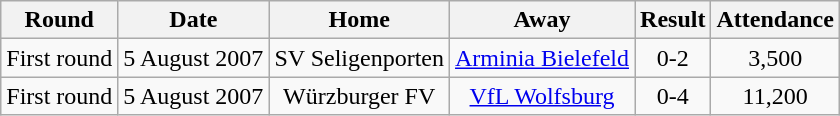<table class="wikitable">
<tr>
<th>Round</th>
<th>Date</th>
<th>Home</th>
<th>Away</th>
<th>Result</th>
<th>Attendance</th>
</tr>
<tr align="center">
<td>First round</td>
<td>5 August 2007</td>
<td>SV Seligenporten</td>
<td><a href='#'>Arminia Bielefeld</a></td>
<td>0-2</td>
<td>3,500</td>
</tr>
<tr align="center">
<td>First round</td>
<td>5 August 2007</td>
<td>Würzburger FV</td>
<td><a href='#'>VfL Wolfsburg</a></td>
<td>0-4</td>
<td>11,200</td>
</tr>
</table>
